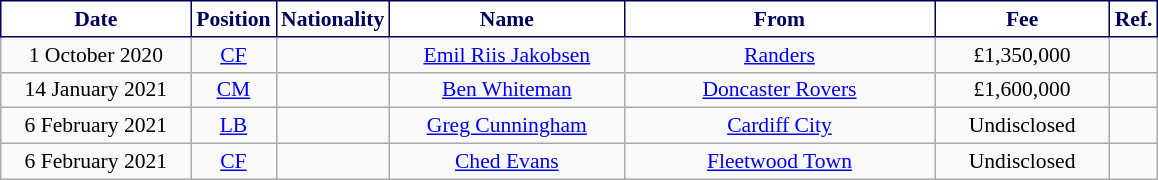<table class="wikitable"  style="text-align:center; font-size:90%; ">
<tr>
<th style="background:#ffffff;color:#00005a;border:1px solid #000056; width:120px;">Date</th>
<th style="background:#ffffff;color:#00005a;border:1px solid #000056; width:50px;">Position</th>
<th style="background:#ffffff;color:#00005a;border:1px solid #000056; width:50px;">Nationality</th>
<th style="background:#ffffff;color:#00005a;border:1px solid #000056; width:150px;">Name</th>
<th style="background:#ffffff;color:#00005a;border:1px solid #000056; width:200px;">From</th>
<th style="background:#ffffff;color:#00005a;border:1px solid #000056; width:110px;">Fee</th>
<th style="background:#ffffff;color:#00005a;border:1px solid #000056; width:25px;">Ref.</th>
</tr>
<tr>
<td>1 October 2020</td>
<td><a href='#'>CF</a></td>
<td></td>
<td><a href='#'>Emil Riis Jakobsen</a></td>
<td> <a href='#'>Randers</a></td>
<td>£1,350,000</td>
<td></td>
</tr>
<tr>
<td>14 January 2021</td>
<td><a href='#'>CM</a></td>
<td></td>
<td><a href='#'>Ben Whiteman</a></td>
<td> <a href='#'>Doncaster Rovers</a></td>
<td>£1,600,000</td>
<td></td>
</tr>
<tr>
<td>6 February 2021</td>
<td><a href='#'>LB</a></td>
<td></td>
<td><a href='#'>Greg Cunningham</a></td>
<td> <a href='#'>Cardiff City</a></td>
<td>Undisclosed</td>
<td></td>
</tr>
<tr>
<td>6 February 2021</td>
<td><a href='#'>CF</a></td>
<td></td>
<td><a href='#'>Ched Evans</a></td>
<td> <a href='#'>Fleetwood Town</a></td>
<td>Undisclosed</td>
<td></td>
</tr>
</table>
